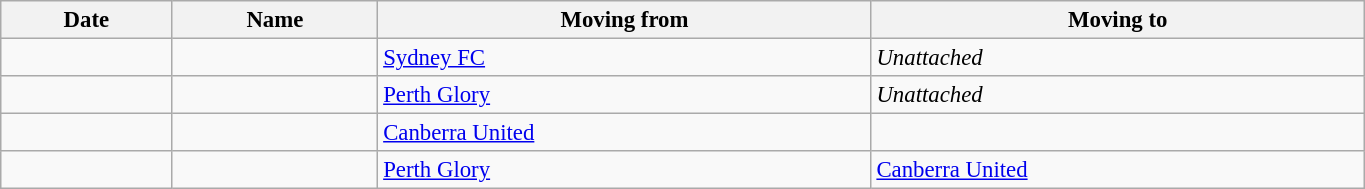<table class="wikitable sortable" style="width:72%; font-size:95%; ">
<tr>
<th>Date</th>
<th>Name</th>
<th>Moving from</th>
<th>Moving to</th>
</tr>
<tr>
<td></td>
<td></td>
<td><a href='#'>Sydney FC</a></td>
<td><em>Unattached</em></td>
</tr>
<tr>
<td></td>
<td></td>
<td><a href='#'>Perth Glory</a></td>
<td><em>Unattached</em></td>
</tr>
<tr>
<td></td>
<td></td>
<td><a href='#'>Canberra United</a></td>
<td></td>
</tr>
<tr>
<td></td>
<td></td>
<td><a href='#'>Perth Glory</a></td>
<td><a href='#'>Canberra United</a></td>
</tr>
</table>
